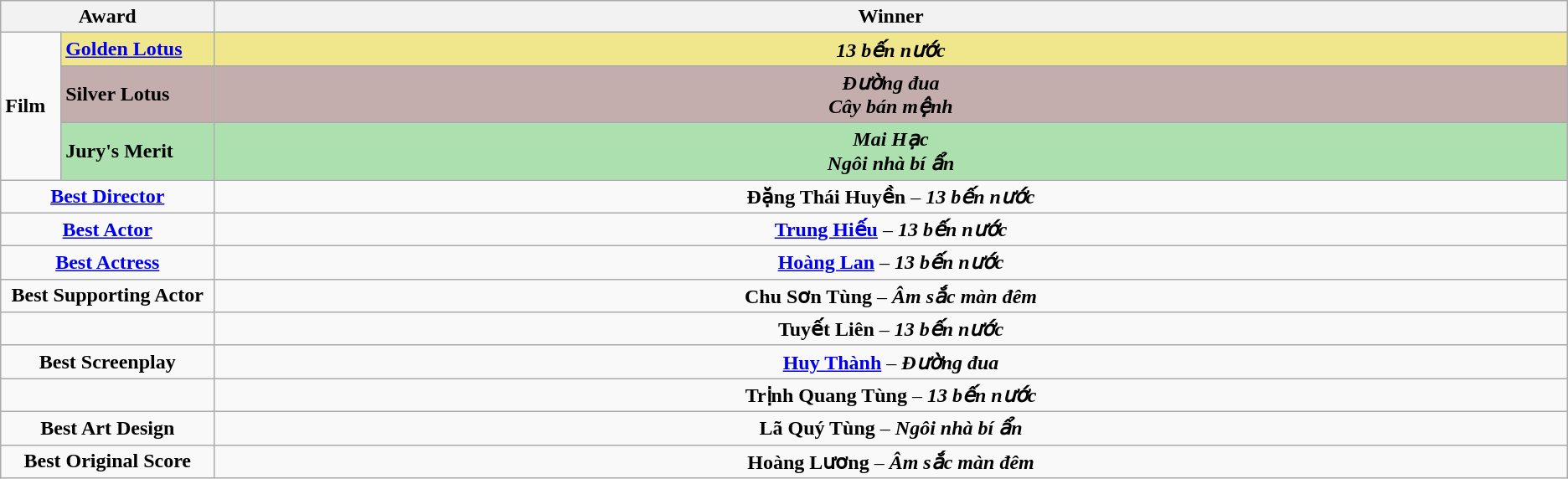<table class=wikitable>
<tr>
<th width="12%" colspan="2">Award</th>
<th width="76%">Winner</th>
</tr>
<tr>
<td rowspan="3"><strong>Film</strong></td>
<td style="background:#F0E68C"><strong><a href='#'>Golden Lotus</a></strong></td>
<td style="background:#F0E68C" align=center><strong><em>13 bến nước</em></strong></td>
</tr>
<tr>
<td style="background:#C4AEAD"><strong>Silver Lotus</strong></td>
<td style="background:#C4AEAD" align=center><strong><em>Đường đua</em></strong><br><strong><em>Cây bán mệnh</em></strong></td>
</tr>
<tr>
<td style="background:#ACE1AF"><strong>Jury's Merit</strong></td>
<td style="background:#ACE1AF" align=center><strong><em>Mai Hạc</em></strong><br><strong><em>Ngôi nhà bí ẩn</em></strong></td>
</tr>
<tr>
<td colspan="2" align=center><strong><a href='#'>Best Director</a></strong></td>
<td align=center><strong>Đặng Thái Huyền</strong> – <strong><em>13 bến nước</em></strong></td>
</tr>
<tr>
<td colspan="2" align=center><strong><a href='#'>Best Actor</a></strong></td>
<td align=center><strong><a href='#'>Trung Hiếu</a></strong> – <strong><em>13 bến nước</em></strong></td>
</tr>
<tr>
<td colspan="2" align=center><strong><a href='#'>Best Actress</a></strong></td>
<td align=center><strong><a href='#'>Hoàng Lan</a></strong> – <strong><em>13 bến nước</em></strong></td>
</tr>
<tr>
<td colspan="2" align=center><strong>Best Supporting Actor</strong></td>
<td align=center><strong>Chu Sơn Tùng</strong> – <strong><em>Âm sắc màn đêm</em></strong></td>
</tr>
<tr>
<td colspan="2" align=center><strong></strong></td>
<td align=center><strong>Tuyết Liên</strong> – <strong><em>13 bến nước</em></strong></td>
</tr>
<tr>
<td colspan="2" align=center><strong>Best Screenplay</strong></td>
<td align=center><strong><a href='#'>Huy Thành</a></strong> – <strong><em>Đường đua</em></strong></td>
</tr>
<tr>
<td colspan="2" align=center><strong></strong></td>
<td align=center><strong>Trịnh Quang Tùng</strong> – <strong><em>13 bến nước</em></strong></td>
</tr>
<tr>
<td colspan="2" align=center><strong>Best Art Design</strong></td>
<td align=center><strong>Lã Quý Tùng</strong> – <strong><em>Ngôi nhà bí ẩn</em></strong></td>
</tr>
<tr>
<td colspan="2" align=center><strong>Best Original Score</strong></td>
<td align=center><strong>Hoàng Lương</strong> – <strong><em>Âm sắc màn đêm</em></strong></td>
</tr>
</table>
